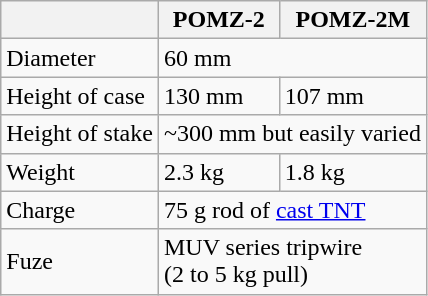<table class=wikitable>
<tr>
<th></th>
<th>POMZ-2</th>
<th>POMZ-2M</th>
</tr>
<tr>
<td>Diameter</td>
<td colspan=2>60 mm</td>
</tr>
<tr>
<td>Height of case</td>
<td>130 mm</td>
<td>107 mm</td>
</tr>
<tr>
<td>Height of stake</td>
<td colspan=2>~300 mm but easily varied</td>
</tr>
<tr>
<td>Weight</td>
<td>2.3 kg</td>
<td>1.8 kg</td>
</tr>
<tr>
<td>Charge</td>
<td colspan=2>75 g rod of <a href='#'>cast TNT</a></td>
</tr>
<tr>
<td>Fuze</td>
<td colspan=2>MUV series tripwire <br> (2 to 5 kg pull)</td>
</tr>
</table>
